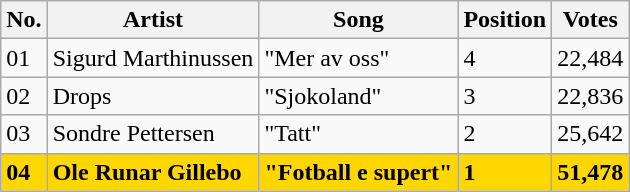<table class="wikitable sortable">
<tr>
<th>No.</th>
<th>Artist</th>
<th>Song</th>
<th>Position</th>
<th>Votes</th>
</tr>
<tr>
<td>01</td>
<td>Sigurd Marthinussen</td>
<td>"Mer av oss"</td>
<td>4</td>
<td>22,484</td>
</tr>
<tr>
<td>02</td>
<td>Drops</td>
<td>"Sjokoland"</td>
<td>3</td>
<td>22,836</td>
</tr>
<tr>
<td>03</td>
<td>Sondre Pettersen</td>
<td>"Tatt"</td>
<td>2</td>
<td>25,642</td>
</tr>
<tr style="font-weight:bold; background:gold;">
<td>04</td>
<td>Ole Runar Gillebo</td>
<td>"Fotball e supert"</td>
<td>1</td>
<td>51,478</td>
</tr>
</table>
